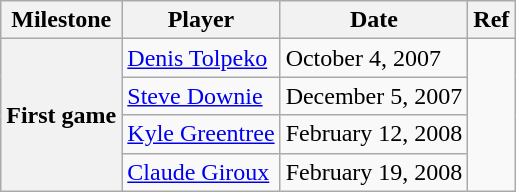<table class="wikitable">
<tr>
<th scope="col">Milestone</th>
<th scope="col">Player</th>
<th scope="col">Date</th>
<th scope="col">Ref</th>
</tr>
<tr>
<th rowspan=4>First game</th>
<td><a href='#'>Denis Tolpeko</a></td>
<td>October 4, 2007</td>
<td rowspan=4></td>
</tr>
<tr>
<td><a href='#'>Steve Downie</a></td>
<td>December 5, 2007</td>
</tr>
<tr>
<td><a href='#'>Kyle Greentree</a></td>
<td>February 12, 2008</td>
</tr>
<tr>
<td><a href='#'>Claude Giroux</a></td>
<td>February 19, 2008</td>
</tr>
</table>
